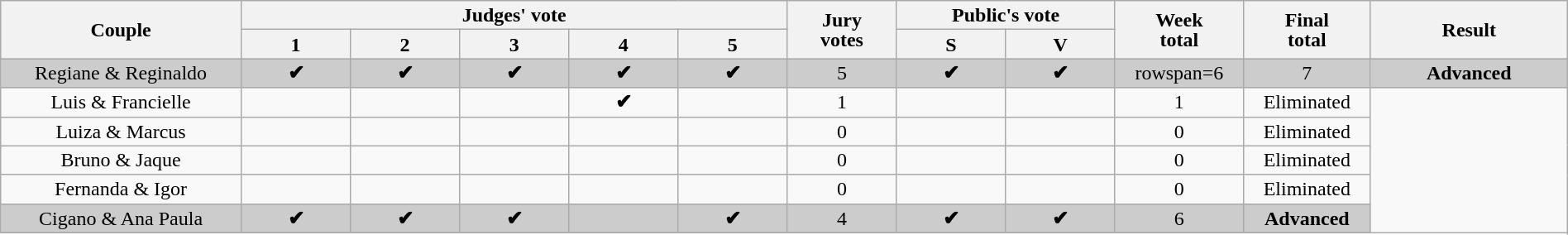<table class="wikitable" style="font-size:100%; line-height:16px; text-align:center" width="100%">
<tr>
<th rowspan=2 width="11.0%">Couple</th>
<th colspan=5 width="25.0%">Judges' vote</th>
<th rowspan=2 width="05.0%">Jury<br>votes</th>
<th colspan=2 width="10.0%">Public's vote</th>
<th rowspan=2 width="05.0%">Week<br>total</th>
<th rowspan=2 width="05.0%">Final<br>total</th>
<th rowspan=2 width="09.0%">Result</th>
</tr>
<tr>
<th width="05.0%">1</th>
<th width="05.0%">2</th>
<th width="05.0%">3</th>
<th width="05.0%">4</th>
<th width="05.0%">5</th>
<th width="05.0%">S</th>
<th width="05.0%">V</th>
</tr>
<tr bgcolor=CCCCCC>
<td>Regiane & Reginaldo</td>
<td><strong>✔</strong></td>
<td><strong>✔</strong></td>
<td><strong>✔</strong></td>
<td><strong>✔</strong></td>
<td><strong>✔</strong></td>
<td>5</td>
<td><strong>✔</strong></td>
<td><strong>✔</strong></td>
<td>rowspan=6 </td>
<td>7</td>
<td><strong>Advanced</strong></td>
</tr>
<tr>
<td>Luis & Francielle</td>
<td></td>
<td></td>
<td></td>
<td><strong>✔</strong></td>
<td></td>
<td>1</td>
<td></td>
<td></td>
<td>1</td>
<td>Eliminated</td>
</tr>
<tr>
<td>Luiza & Marcus</td>
<td></td>
<td></td>
<td></td>
<td></td>
<td></td>
<td>0</td>
<td></td>
<td></td>
<td>0</td>
<td>Eliminated</td>
</tr>
<tr>
<td>Bruno & Jaque</td>
<td></td>
<td></td>
<td></td>
<td></td>
<td></td>
<td>0</td>
<td></td>
<td></td>
<td>0</td>
<td>Eliminated</td>
</tr>
<tr>
<td>Fernanda & Igor</td>
<td></td>
<td></td>
<td></td>
<td></td>
<td></td>
<td>0</td>
<td></td>
<td></td>
<td>0</td>
<td>Eliminated</td>
</tr>
<tr bgcolor=CCCCCC>
<td>Cigano & Ana Paula</td>
<td><strong>✔</strong></td>
<td><strong>✔</strong></td>
<td><strong>✔</strong></td>
<td></td>
<td><strong>✔</strong></td>
<td>4</td>
<td><strong>✔</strong></td>
<td><strong>✔</strong></td>
<td>6</td>
<td><strong>Advanced</strong></td>
</tr>
<tr>
</tr>
</table>
